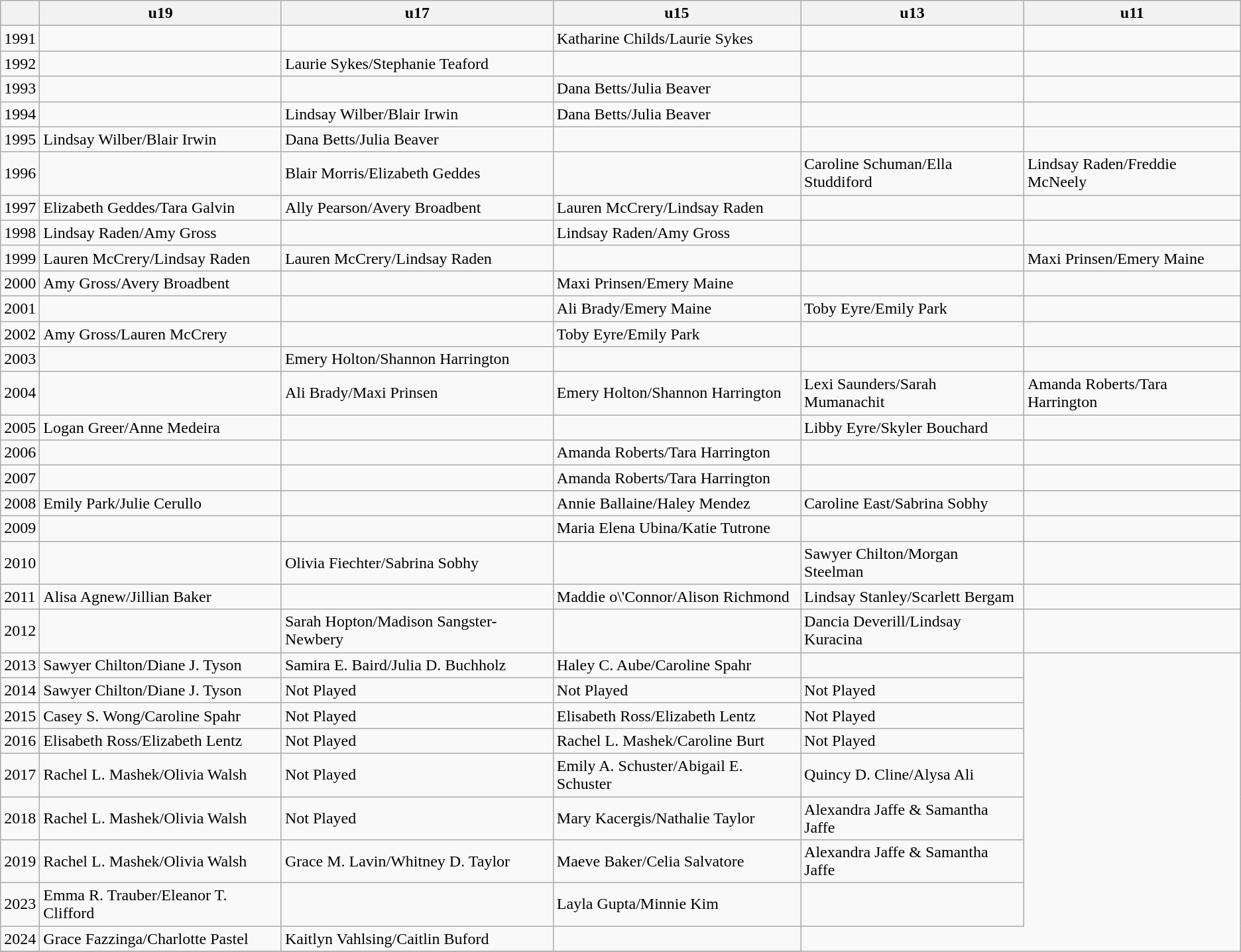<table class="wikitable">
<tr>
<th></th>
<th>u19</th>
<th>u17</th>
<th>u15</th>
<th>u13</th>
<th>u11</th>
</tr>
<tr>
<td>1991</td>
<td></td>
<td></td>
<td>Katharine Childs/Laurie Sykes</td>
<td></td>
<td></td>
</tr>
<tr>
<td>1992</td>
<td></td>
<td>Laurie Sykes/Stephanie Teaford</td>
<td></td>
<td></td>
<td></td>
</tr>
<tr>
<td>1993</td>
<td></td>
<td></td>
<td>Dana Betts/Julia Beaver</td>
<td></td>
<td></td>
</tr>
<tr>
<td>1994</td>
<td></td>
<td>Lindsay Wilber/Blair Irwin</td>
<td>Dana Betts/Julia Beaver</td>
<td></td>
<td></td>
</tr>
<tr>
<td>1995</td>
<td>Lindsay Wilber/Blair Irwin</td>
<td>Dana Betts/Julia Beaver</td>
<td></td>
<td></td>
<td></td>
</tr>
<tr>
<td>1996</td>
<td></td>
<td>Blair Morris/Elizabeth Geddes</td>
<td></td>
<td>Caroline Schuman/Ella Studdiford</td>
<td>Lindsay Raden/Freddie McNeely</td>
</tr>
<tr>
<td>1997</td>
<td>Elizabeth Geddes/Tara Galvin</td>
<td>Ally Pearson/Avery Broadbent</td>
<td>Lauren McCrery/Lindsay Raden</td>
<td></td>
<td></td>
</tr>
<tr>
<td>1998</td>
<td>Lindsay Raden/Amy Gross</td>
<td></td>
<td>Lindsay Raden/Amy Gross</td>
<td></td>
<td></td>
</tr>
<tr>
<td>1999</td>
<td>Lauren McCrery/Lindsay Raden</td>
<td>Lauren McCrery/Lindsay Raden</td>
<td></td>
<td></td>
<td>Maxi Prinsen/Emery Maine</td>
</tr>
<tr>
<td>2000</td>
<td>Amy Gross/Avery Broadbent</td>
<td></td>
<td>Maxi Prinsen/Emery Maine</td>
<td></td>
<td></td>
</tr>
<tr>
<td>2001</td>
<td></td>
<td></td>
<td>Ali Brady/Emery Maine</td>
<td>Toby Eyre/Emily Park</td>
<td></td>
</tr>
<tr>
<td>2002</td>
<td>Amy Gross/Lauren McCrery</td>
<td></td>
<td>Toby Eyre/Emily Park</td>
<td></td>
<td></td>
</tr>
<tr>
<td>2003</td>
<td></td>
<td>Emery Holton/Shannon Harrington</td>
<td></td>
<td></td>
<td></td>
</tr>
<tr>
<td>2004</td>
<td></td>
<td>Ali Brady/Maxi Prinsen</td>
<td>Emery Holton/Shannon Harrington</td>
<td>Lexi Saunders/Sarah Mumanachit</td>
<td>Amanda Roberts/Tara Harrington</td>
</tr>
<tr>
<td>2005</td>
<td>Logan Greer/Anne Medeira</td>
<td></td>
<td></td>
<td>Libby Eyre/Skyler Bouchard</td>
<td></td>
</tr>
<tr>
<td>2006</td>
<td></td>
<td></td>
<td>Amanda Roberts/Tara Harrington</td>
<td></td>
<td></td>
</tr>
<tr>
<td>2007</td>
<td></td>
<td></td>
<td>Amanda Roberts/Tara Harrington</td>
<td></td>
<td></td>
</tr>
<tr>
<td>2008</td>
<td>Emily Park/Julie Cerullo</td>
<td></td>
<td>Annie Ballaine/Haley Mendez</td>
<td>Caroline East/Sabrina Sobhy</td>
<td></td>
</tr>
<tr>
<td>2009</td>
<td></td>
<td></td>
<td>Maria Elena Ubina/Katie Tutrone</td>
<td></td>
<td></td>
</tr>
<tr>
<td>2010</td>
<td></td>
<td>Olivia Fiechter/Sabrina Sobhy</td>
<td></td>
<td>Sawyer Chilton/Morgan Steelman</td>
<td></td>
</tr>
<tr>
<td>2011</td>
<td>Alisa Agnew/Jillian Baker</td>
<td></td>
<td>Maddie o\'Connor/Alison Richmond</td>
<td>Lindsay Stanley/Scarlett Bergam</td>
<td></td>
</tr>
<tr>
<td>2012</td>
<td></td>
<td>Sarah Hopton/Madison Sangster-Newbery</td>
<td></td>
<td>Dancia Deverill/Lindsay Kuracina</td>
<td></td>
</tr>
<tr>
<td>2013</td>
<td>Sawyer Chilton/Diane J. Tyson</td>
<td>Samira E. Baird/Julia D. Buchholz</td>
<td>Haley C. Aube/Caroline Spahr</td>
<td></td>
</tr>
<tr>
<td>2014</td>
<td>Sawyer Chilton/Diane J. Tyson</td>
<td>Not Played</td>
<td>Not Played</td>
<td>Not Played</td>
</tr>
<tr>
<td>2015</td>
<td>Casey S. Wong/Caroline Spahr</td>
<td>Not Played</td>
<td>Elisabeth Ross/Elizabeth Lentz</td>
<td>Not Played</td>
</tr>
<tr>
<td>2016</td>
<td>Elisabeth Ross/Elizabeth Lentz</td>
<td>Not Played</td>
<td>Rachel L. Mashek/Caroline Burt</td>
<td>Not Played</td>
</tr>
<tr>
<td>2017</td>
<td>Rachel L. Mashek/Olivia Walsh</td>
<td>Not Played</td>
<td>Emily A. Schuster/Abigail E. Schuster</td>
<td>Quincy D. Cline/Alysa Ali</td>
</tr>
<tr>
<td>2018</td>
<td>Rachel L. Mashek/Olivia Walsh</td>
<td>Not Played</td>
<td>Mary Kacergis/Nathalie Taylor</td>
<td>Alexandra Jaffe & Samantha Jaffe</td>
</tr>
<tr>
<td>2019</td>
<td>Rachel L. Mashek/Olivia Walsh</td>
<td>Grace M. Lavin/Whitney D. Taylor</td>
<td>Maeve Baker/Celia Salvatore</td>
<td>Alexandra Jaffe & Samantha Jaffe</td>
</tr>
<tr>
<td>2023</td>
<td>Emma R. Trauber/Eleanor T. Clifford</td>
<td></td>
<td>Layla Gupta/Minnie Kim</td>
<td></td>
</tr>
<tr>
<td>2024</td>
<td>Grace Fazzinga/Charlotte Pastel</td>
<td>Kaitlyn Vahlsing/Caitlin Buford</td>
<td></td>
</tr>
<tr>
</tr>
</table>
